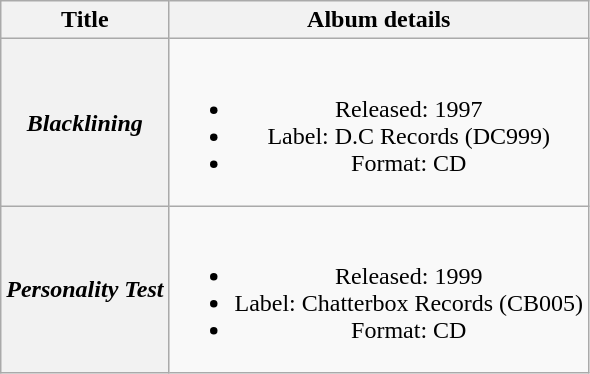<table class="wikitable plainrowheaders" style="text-align:center;">
<tr>
<th>Title</th>
<th>Album details</th>
</tr>
<tr>
<th scope="row"><em>Blacklining</em></th>
<td><br><ul><li>Released: 1997</li><li>Label: D.C Records (DC999)</li><li>Format: CD</li></ul></td>
</tr>
<tr>
<th scope="row"><em>Personality Test</em></th>
<td><br><ul><li>Released: 1999</li><li>Label: Chatterbox Records (CB005)</li><li>Format: CD</li></ul></td>
</tr>
</table>
